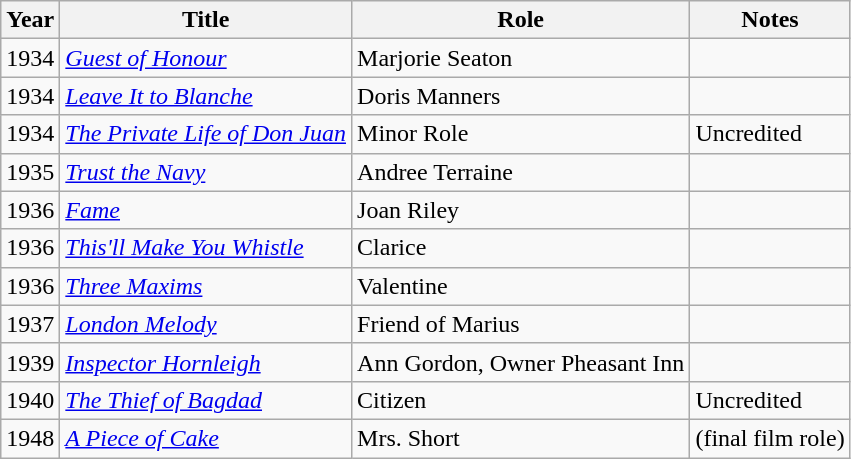<table class="wikitable">
<tr>
<th>Year</th>
<th>Title</th>
<th>Role</th>
<th>Notes</th>
</tr>
<tr>
<td>1934</td>
<td><em><a href='#'>Guest of Honour</a></em></td>
<td>Marjorie Seaton</td>
<td></td>
</tr>
<tr>
<td>1934</td>
<td><em><a href='#'>Leave It to Blanche</a></em></td>
<td>Doris Manners</td>
<td></td>
</tr>
<tr>
<td>1934</td>
<td><em><a href='#'>The Private Life of Don Juan</a></em></td>
<td>Minor Role</td>
<td>Uncredited</td>
</tr>
<tr>
<td>1935</td>
<td><em><a href='#'>Trust the Navy</a></em></td>
<td>Andree Terraine</td>
<td></td>
</tr>
<tr>
<td>1936</td>
<td><em><a href='#'>Fame</a></em></td>
<td>Joan Riley</td>
<td></td>
</tr>
<tr>
<td>1936</td>
<td><em><a href='#'>This'll Make You Whistle</a></em></td>
<td>Clarice</td>
<td></td>
</tr>
<tr>
<td>1936</td>
<td><em><a href='#'>Three Maxims</a></em></td>
<td>Valentine</td>
<td></td>
</tr>
<tr>
<td>1937</td>
<td><em><a href='#'>London Melody</a></em></td>
<td>Friend of Marius</td>
<td></td>
</tr>
<tr>
<td>1939</td>
<td><em><a href='#'>Inspector Hornleigh</a></em></td>
<td>Ann Gordon, Owner Pheasant Inn</td>
<td></td>
</tr>
<tr>
<td>1940</td>
<td><em><a href='#'>The Thief of Bagdad</a></em></td>
<td>Citizen</td>
<td>Uncredited</td>
</tr>
<tr>
<td>1948</td>
<td><em><a href='#'>A Piece of Cake</a></em></td>
<td>Mrs. Short</td>
<td>(final film role)</td>
</tr>
</table>
